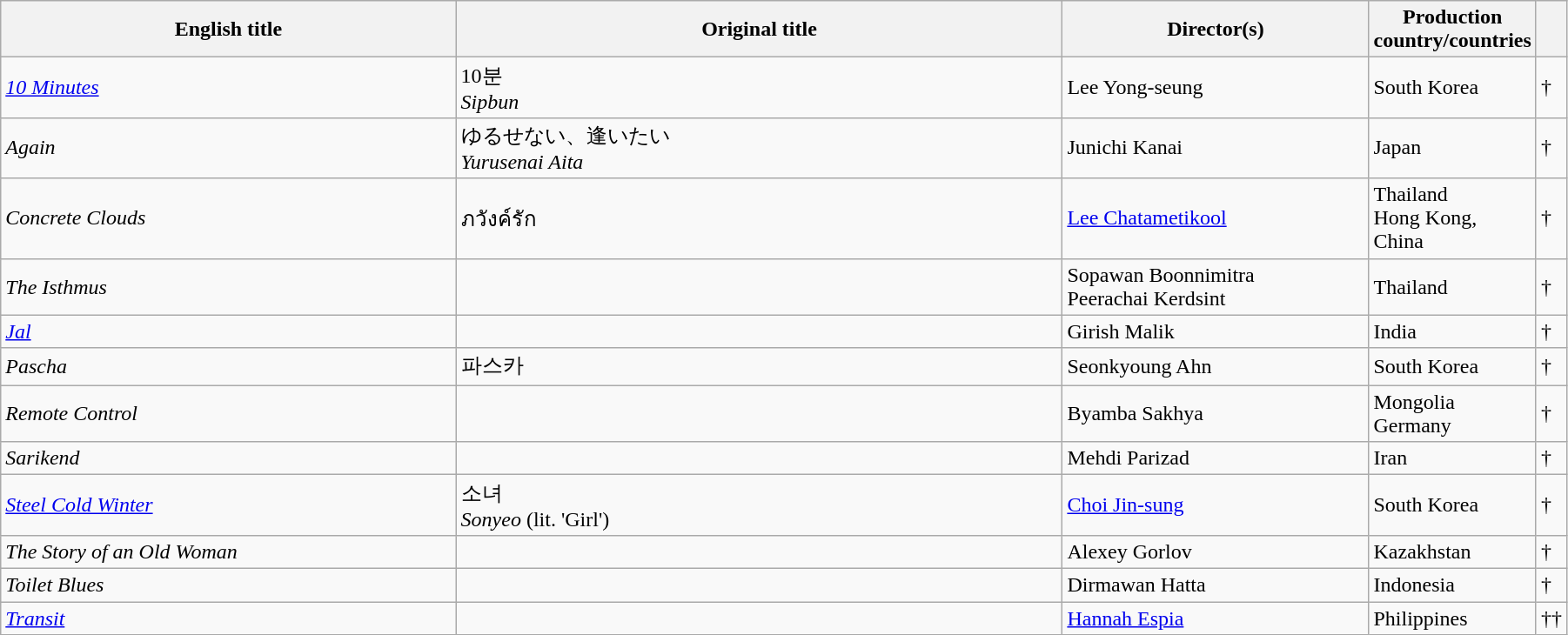<table class="sortable wikitable" width="95%" cellpadding="5">
<tr>
<th width="30%">English title</th>
<th width="40%">Original title</th>
<th width="20%">Director(s)</th>
<th width="10%">Production country/countries</th>
<th width="3%"></th>
</tr>
<tr>
<td><em><a href='#'>10 Minutes</a></em></td>
<td>10분<br><em>Sipbun</em></td>
<td>Lee Yong-seung</td>
<td>South Korea</td>
<td>†</td>
</tr>
<tr>
<td><em>Again</em></td>
<td>ゆるせない、逢いたい<br><em>Yurusenai Aita</em></td>
<td>Junichi Kanai</td>
<td>Japan</td>
<td>†</td>
</tr>
<tr>
<td><em>Concrete Clouds</em></td>
<td>ภวังค์รัก</td>
<td><a href='#'>Lee Chatametikool</a></td>
<td>Thailand<br>Hong Kong, China</td>
<td>†</td>
</tr>
<tr>
<td><em>The Isthmus</em></td>
<td></td>
<td>Sopawan Boonnimitra<br>Peerachai Kerdsint</td>
<td>Thailand</td>
<td>†</td>
</tr>
<tr>
<td><em><a href='#'>Jal</a></em></td>
<td></td>
<td>Girish Malik</td>
<td>India</td>
<td>†</td>
</tr>
<tr>
<td><em>Pascha</em></td>
<td>파스카</td>
<td>Seonkyoung Ahn</td>
<td>South Korea</td>
<td>†</td>
</tr>
<tr>
<td><em>Remote Control</em></td>
<td></td>
<td>Byamba Sakhya</td>
<td>Mongolia<br>Germany</td>
<td>†</td>
</tr>
<tr>
<td><em>Sarikend</em></td>
<td></td>
<td>Mehdi Parizad</td>
<td>Iran</td>
<td>†</td>
</tr>
<tr>
<td><em><a href='#'>Steel Cold Winter</a></em></td>
<td>소녀<br><em>Sonyeo</em> (lit. 'Girl')</td>
<td><a href='#'>Choi Jin-sung</a></td>
<td>South Korea</td>
<td>†</td>
</tr>
<tr>
<td><em>The Story of an Old Woman</em></td>
<td></td>
<td>Alexey Gorlov</td>
<td>Kazakhstan</td>
<td>†</td>
</tr>
<tr>
<td><em>Toilet Blues</em></td>
<td></td>
<td>Dirmawan Hatta</td>
<td>Indonesia</td>
<td>†</td>
</tr>
<tr>
<td><em><a href='#'>Transit</a></em></td>
<td></td>
<td><a href='#'>Hannah Espia</a></td>
<td>Philippines</td>
<td>††</td>
</tr>
</table>
